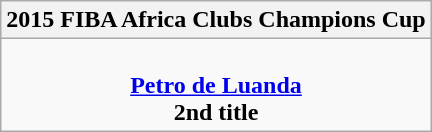<table class=wikitable style="text-align:center; margin:auto">
<tr>
<th>2015 FIBA Africa Clubs Champions Cup</th>
</tr>
<tr>
<td><br><strong><a href='#'>Petro de Luanda</a></strong><br><strong>2nd title</strong></td>
</tr>
</table>
